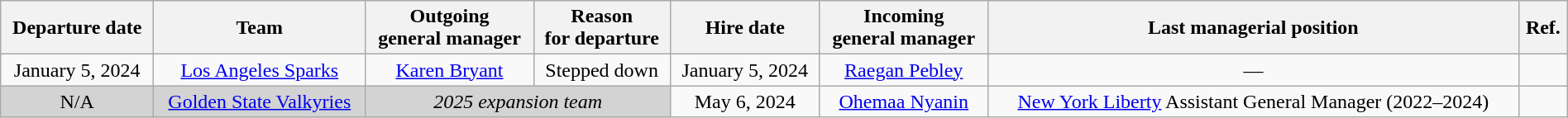<table class="wikitable sortable" style="width:100%; text-align: center">
<tr>
<th>Departure date</th>
<th>Team</th>
<th>Outgoing<br>general manager</th>
<th>Reason<br>for departure</th>
<th>Hire date</th>
<th>Incoming<br>general manager</th>
<th class="unsortable">Last managerial position</th>
<th class="unsortable">Ref.</th>
</tr>
<tr>
<td>January 5, 2024</td>
<td><a href='#'>Los Angeles Sparks</a></td>
<td><a href='#'>Karen Bryant</a></td>
<td>Stepped down</td>
<td>January 5, 2024</td>
<td><a href='#'>Raegan Pebley</a></td>
<td>—</td>
<td></td>
</tr>
<tr>
<td bgcolor="lightgray">N/A</td>
<td bgcolor="lightgray"><a href='#'>Golden State Valkyries</a></td>
<td bgcolor="lightgray" colspan=2><em>2025 expansion team</em></td>
<td>May 6, 2024</td>
<td><a href='#'>Ohemaa Nyanin</a></td>
<td><a href='#'>New York Liberty</a> Assistant General Manager (2022–2024)</td>
<td></td>
</tr>
</table>
